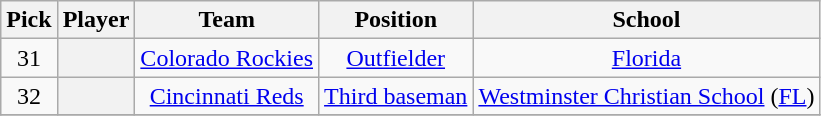<table class="wikitable sortable plainrowheaders" style="text-align:center; width=74%">
<tr>
<th scope="col">Pick</th>
<th scope="col">Player</th>
<th scope="col">Team</th>
<th scope="col">Position</th>
<th scope="col">School</th>
</tr>
<tr>
<td>31</td>
<th scope="row" style="text-align:center"></th>
<td><a href='#'>Colorado Rockies</a></td>
<td><a href='#'>Outfielder</a></td>
<td><a href='#'>Florida</a></td>
</tr>
<tr>
<td>32</td>
<th scope="row" style="text-align:center"></th>
<td><a href='#'>Cincinnati Reds</a></td>
<td><a href='#'>Third baseman</a></td>
<td><a href='#'>Westminster Christian School</a> (<a href='#'>FL</a>)</td>
</tr>
<tr>
</tr>
</table>
